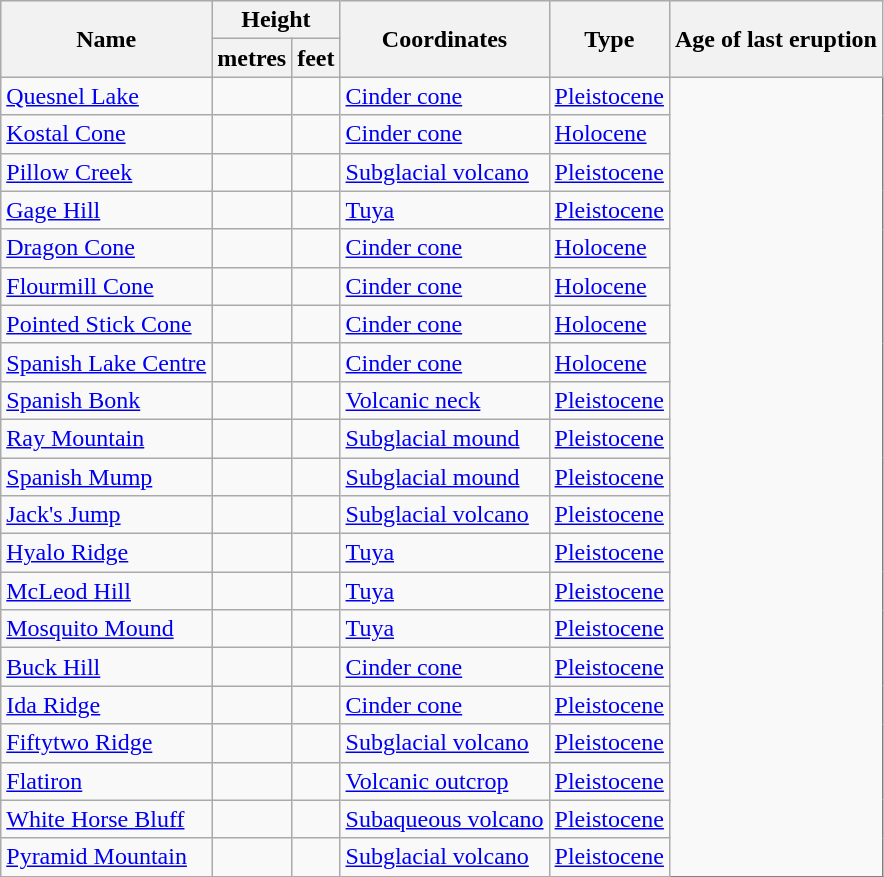<table class="wikitable sortable" border="1" style="border-style:solid;border-width:1px;border-color:#808080;cellspacing="2" style="width:100%">
<tr style="background:#EFEFEF;">
<th rowspan=2 align=left>Name</th>
<th colspan=2 align=left>Height</th>
<th rowspan=2 align=left>Coordinates</th>
<th rowspan=2 align=left>Type</th>
<th rowspan=2 align=left>Age of last eruption</th>
</tr>
<tr>
<th>metres</th>
<th>feet</th>
</tr>
<tr>
<td><a href='#'>Quesnel Lake</a></td>
<td></td>
<td></td>
<td><a href='#'>Cinder cone</a></td>
<td><a href='#'>Pleistocene</a></td>
</tr>
<tr>
<td><a href='#'>Kostal Cone</a></td>
<td></td>
<td></td>
<td><a href='#'>Cinder cone</a></td>
<td><a href='#'>Holocene</a></td>
</tr>
<tr>
<td><a href='#'>Pillow Creek</a></td>
<td></td>
<td></td>
<td><a href='#'>Subglacial volcano</a></td>
<td><a href='#'>Pleistocene</a></td>
</tr>
<tr>
<td><a href='#'>Gage Hill</a></td>
<td></td>
<td></td>
<td><a href='#'>Tuya</a></td>
<td><a href='#'>Pleistocene</a></td>
</tr>
<tr>
<td><a href='#'>Dragon Cone</a></td>
<td></td>
<td></td>
<td><a href='#'>Cinder cone</a></td>
<td><a href='#'>Holocene</a></td>
</tr>
<tr>
<td><a href='#'>Flourmill Cone</a></td>
<td></td>
<td></td>
<td><a href='#'>Cinder cone</a></td>
<td><a href='#'>Holocene</a></td>
</tr>
<tr>
<td><a href='#'>Pointed Stick Cone</a></td>
<td></td>
<td></td>
<td><a href='#'>Cinder cone</a></td>
<td><a href='#'>Holocene</a></td>
</tr>
<tr>
<td><a href='#'>Spanish Lake Centre</a></td>
<td></td>
<td></td>
<td><a href='#'>Cinder cone</a></td>
<td><a href='#'>Holocene</a></td>
</tr>
<tr>
<td><a href='#'>Spanish Bonk</a></td>
<td></td>
<td></td>
<td><a href='#'>Volcanic neck</a></td>
<td><a href='#'>Pleistocene</a></td>
</tr>
<tr>
<td><a href='#'>Ray Mountain</a></td>
<td></td>
<td></td>
<td><a href='#'>Subglacial mound</a></td>
<td><a href='#'>Pleistocene</a></td>
</tr>
<tr>
<td><a href='#'>Spanish Mump</a></td>
<td></td>
<td></td>
<td><a href='#'>Subglacial mound</a></td>
<td><a href='#'>Pleistocene</a></td>
</tr>
<tr>
<td><a href='#'>Jack's Jump</a></td>
<td></td>
<td></td>
<td><a href='#'>Subglacial volcano</a></td>
<td><a href='#'>Pleistocene</a></td>
</tr>
<tr>
<td><a href='#'>Hyalo Ridge</a></td>
<td></td>
<td></td>
<td><a href='#'>Tuya</a></td>
<td><a href='#'>Pleistocene</a></td>
</tr>
<tr>
<td><a href='#'>McLeod Hill</a></td>
<td></td>
<td></td>
<td><a href='#'>Tuya</a></td>
<td><a href='#'>Pleistocene</a></td>
</tr>
<tr>
<td><a href='#'>Mosquito Mound</a></td>
<td></td>
<td></td>
<td><a href='#'>Tuya</a></td>
<td><a href='#'>Pleistocene</a></td>
</tr>
<tr>
<td><a href='#'>Buck Hill</a></td>
<td></td>
<td></td>
<td><a href='#'>Cinder cone</a></td>
<td><a href='#'>Pleistocene</a></td>
</tr>
<tr>
<td><a href='#'>Ida Ridge</a></td>
<td></td>
<td></td>
<td><a href='#'>Cinder cone</a></td>
<td><a href='#'>Pleistocene</a></td>
</tr>
<tr>
<td><a href='#'>Fiftytwo Ridge</a></td>
<td></td>
<td></td>
<td><a href='#'>Subglacial volcano</a></td>
<td><a href='#'>Pleistocene</a></td>
</tr>
<tr>
<td><a href='#'>Flatiron</a></td>
<td></td>
<td></td>
<td><a href='#'>Volcanic outcrop</a></td>
<td><a href='#'>Pleistocene</a></td>
</tr>
<tr>
<td><a href='#'>White Horse Bluff</a></td>
<td></td>
<td></td>
<td><a href='#'>Subaqueous volcano</a></td>
<td><a href='#'>Pleistocene</a></td>
</tr>
<tr>
<td><a href='#'>Pyramid Mountain</a></td>
<td></td>
<td></td>
<td><a href='#'>Subglacial volcano</a></td>
<td><a href='#'>Pleistocene</a></td>
</tr>
</table>
